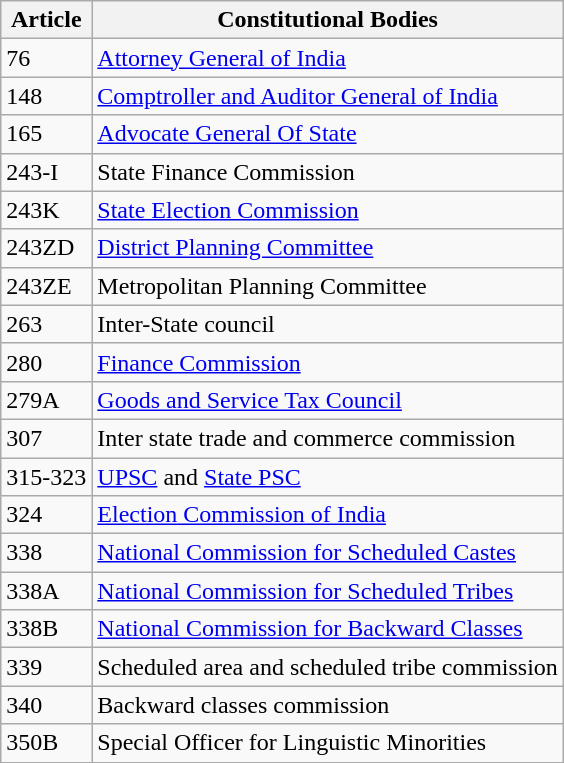<table class="wikitable sortable">
<tr>
<th>Article</th>
<th>Constitutional Bodies</th>
</tr>
<tr>
<td>76</td>
<td><a href='#'>Attorney General of India</a></td>
</tr>
<tr>
<td>148</td>
<td><a href='#'>Comptroller and Auditor General of India</a></td>
</tr>
<tr>
<td>165</td>
<td><a href='#'>Advocate General Of State</a></td>
</tr>
<tr>
<td>243-I</td>
<td>State Finance Commission</td>
</tr>
<tr>
<td>243K</td>
<td><a href='#'>State Election Commission</a></td>
</tr>
<tr>
<td>243ZD</td>
<td><a href='#'>District Planning Committee</a></td>
</tr>
<tr>
<td>243ZE</td>
<td>Metropolitan Planning Committee</td>
</tr>
<tr>
<td>263</td>
<td>Inter-State council</td>
</tr>
<tr>
<td>280</td>
<td><a href='#'>Finance Commission</a></td>
</tr>
<tr>
<td>279A</td>
<td><a href='#'>Goods and Service Tax Council</a></td>
</tr>
<tr>
<td>307</td>
<td>Inter state trade and commerce commission</td>
</tr>
<tr>
<td>315-323</td>
<td><a href='#'>UPSC</a> and <a href='#'>State PSC</a></td>
</tr>
<tr>
<td>324</td>
<td><a href='#'>Election Commission of India</a></td>
</tr>
<tr>
<td>338</td>
<td><a href='#'>National Commission for Scheduled Castes</a></td>
</tr>
<tr>
<td>338A</td>
<td><a href='#'>National Commission for Scheduled Tribes</a></td>
</tr>
<tr>
<td>338B</td>
<td><a href='#'>National Commission for Backward Classes</a></td>
</tr>
<tr>
<td>339</td>
<td>Scheduled area and scheduled tribe commission</td>
</tr>
<tr>
<td>340</td>
<td>Backward classes commission</td>
</tr>
<tr>
<td>350B</td>
<td>Special Officer for Linguistic Minorities</td>
</tr>
</table>
